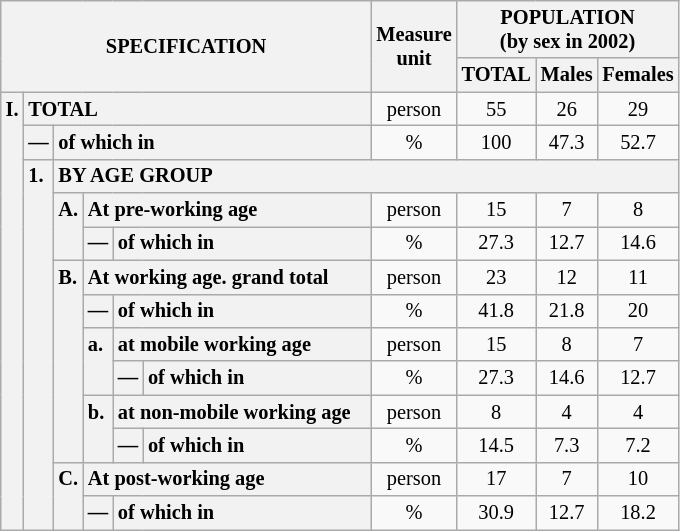<table class="wikitable" style="font-size:85%; text-align:center">
<tr>
<th rowspan="2" colspan="6">SPECIFICATION</th>
<th rowspan="2">Measure<br> unit</th>
<th colspan="3" rowspan="1">POPULATION<br> (by sex in 2002)</th>
</tr>
<tr>
<th>TOTAL</th>
<th>Males</th>
<th>Females</th>
</tr>
<tr>
<th style="text-align:left" valign="top" rowspan="13">I.</th>
<th style="text-align:left" colspan="5">TOTAL</th>
<td>person</td>
<td>55</td>
<td>26</td>
<td>29</td>
</tr>
<tr>
<th style="text-align:left" valign="top">—</th>
<th style="text-align:left" colspan="4">of which in</th>
<td>%</td>
<td>100</td>
<td>47.3</td>
<td>52.7</td>
</tr>
<tr>
<th style="text-align:left" valign="top" rowspan="11">1.</th>
<th style="text-align:left" colspan="19">BY AGE GROUP</th>
</tr>
<tr>
<th style="text-align:left" valign="top" rowspan="2">A.</th>
<th style="text-align:left" colspan="3">At pre-working age</th>
<td>person</td>
<td>15</td>
<td>7</td>
<td>8</td>
</tr>
<tr>
<th style="text-align:left" valign="top">—</th>
<th style="text-align:left" valign="top" colspan="2">of which in</th>
<td>%</td>
<td>27.3</td>
<td>12.7</td>
<td>14.6</td>
</tr>
<tr>
<th style="text-align:left" valign="top" rowspan="6">B.</th>
<th style="text-align:left" colspan="3">At working age. grand total</th>
<td>person</td>
<td>23</td>
<td>12</td>
<td>11</td>
</tr>
<tr>
<th style="text-align:left" valign="top">—</th>
<th style="text-align:left" valign="top" colspan="2">of which in</th>
<td>%</td>
<td>41.8</td>
<td>21.8</td>
<td>20</td>
</tr>
<tr>
<th style="text-align:left" valign="top" rowspan="2">a.</th>
<th style="text-align:left" colspan="2">at mobile working age</th>
<td>person</td>
<td>15</td>
<td>8</td>
<td>7</td>
</tr>
<tr>
<th style="text-align:left" valign="top">—</th>
<th style="text-align:left" valign="top" colspan="1">of which in                        </th>
<td>%</td>
<td>27.3</td>
<td>14.6</td>
<td>12.7</td>
</tr>
<tr>
<th style="text-align:left" valign="top" rowspan="2">b.</th>
<th style="text-align:left" colspan="2">at non-mobile working age</th>
<td>person</td>
<td>8</td>
<td>4</td>
<td>4</td>
</tr>
<tr>
<th style="text-align:left" valign="top">—</th>
<th style="text-align:left" valign="top" colspan="1">of which in                        </th>
<td>%</td>
<td>14.5</td>
<td>7.3</td>
<td>7.2</td>
</tr>
<tr>
<th style="text-align:left" valign="top" rowspan="2">C.</th>
<th style="text-align:left" colspan="3">At post-working age</th>
<td>person</td>
<td>17</td>
<td>7</td>
<td>10</td>
</tr>
<tr>
<th style="text-align:left" valign="top">—</th>
<th style="text-align:left" valign="top" colspan="2">of which in</th>
<td>%</td>
<td>30.9</td>
<td>12.7</td>
<td>18.2</td>
</tr>
</table>
